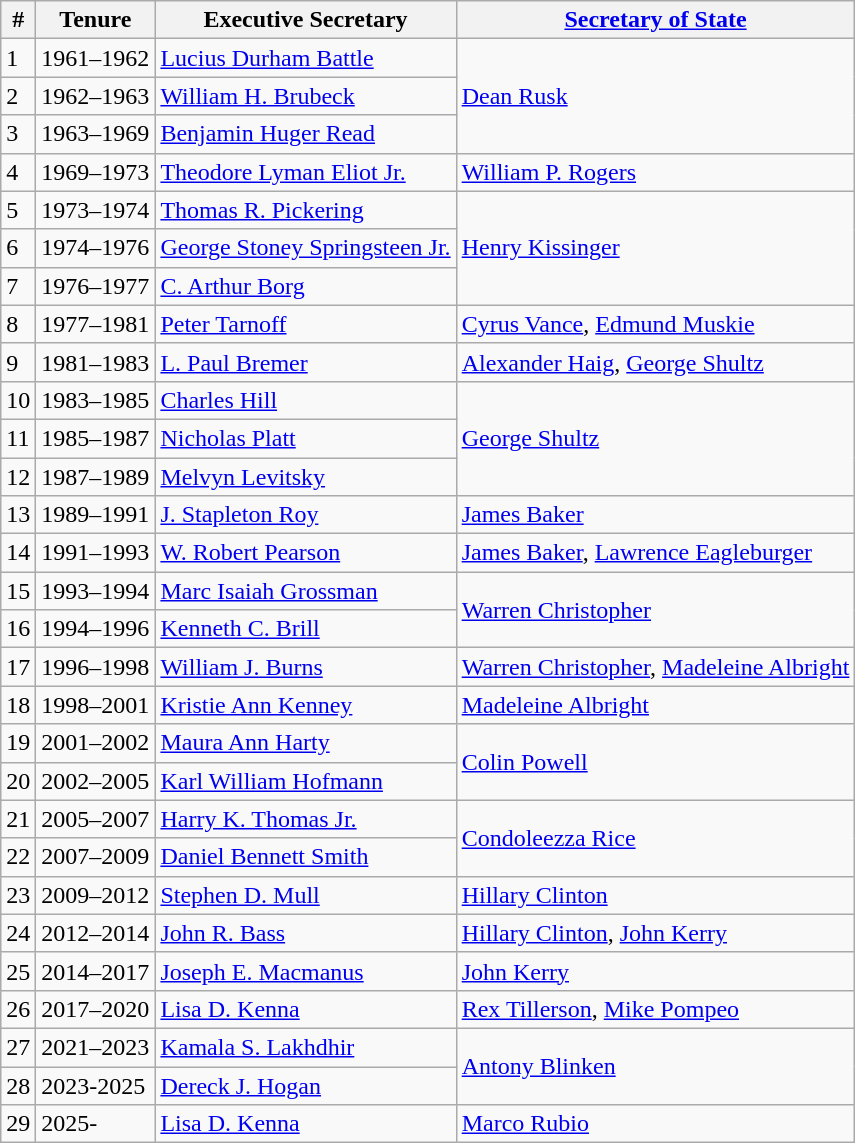<table class="wikitable">
<tr>
<th>#</th>
<th>Tenure</th>
<th>Executive Secretary</th>
<th><a href='#'>Secretary of State</a></th>
</tr>
<tr>
<td>1</td>
<td>1961–1962</td>
<td><a href='#'>Lucius Durham Battle</a></td>
<td rowspan=3><a href='#'>Dean Rusk</a></td>
</tr>
<tr>
<td>2</td>
<td>1962–1963</td>
<td><a href='#'>William H. Brubeck</a></td>
</tr>
<tr>
<td>3</td>
<td>1963–1969</td>
<td><a href='#'>Benjamin Huger Read</a></td>
</tr>
<tr>
<td>4</td>
<td>1969–1973</td>
<td><a href='#'>Theodore Lyman Eliot Jr.</a></td>
<td><a href='#'>William P. Rogers</a></td>
</tr>
<tr>
<td>5</td>
<td>1973–1974</td>
<td><a href='#'>Thomas R. Pickering</a></td>
<td rowspan=3><a href='#'>Henry Kissinger</a></td>
</tr>
<tr>
<td>6</td>
<td>1974–1976</td>
<td><a href='#'>George Stoney Springsteen Jr.</a></td>
</tr>
<tr>
<td>7</td>
<td>1976–1977</td>
<td><a href='#'>C. Arthur Borg</a></td>
</tr>
<tr>
<td>8</td>
<td>1977–1981</td>
<td><a href='#'>Peter Tarnoff</a></td>
<td><a href='#'>Cyrus Vance</a>, <a href='#'>Edmund Muskie</a></td>
</tr>
<tr>
<td>9</td>
<td>1981–1983</td>
<td><a href='#'>L. Paul Bremer</a></td>
<td><a href='#'>Alexander Haig</a>, <a href='#'>George Shultz</a></td>
</tr>
<tr>
<td>10</td>
<td>1983–1985</td>
<td><a href='#'>Charles Hill</a></td>
<td rowspan=3><a href='#'>George Shultz</a></td>
</tr>
<tr>
<td>11</td>
<td>1985–1987</td>
<td><a href='#'>Nicholas Platt</a></td>
</tr>
<tr>
<td>12</td>
<td>1987–1989</td>
<td><a href='#'>Melvyn Levitsky</a></td>
</tr>
<tr>
<td>13</td>
<td>1989–1991</td>
<td><a href='#'>J. Stapleton Roy</a></td>
<td><a href='#'>James Baker</a></td>
</tr>
<tr>
<td>14</td>
<td>1991–1993</td>
<td><a href='#'>W. Robert Pearson</a></td>
<td><a href='#'>James Baker</a>, <a href='#'>Lawrence Eagleburger</a></td>
</tr>
<tr>
<td>15</td>
<td>1993–1994</td>
<td><a href='#'>Marc Isaiah Grossman</a></td>
<td rowspan=2><a href='#'>Warren Christopher</a></td>
</tr>
<tr>
<td>16</td>
<td>1994–1996</td>
<td><a href='#'>Kenneth C. Brill</a></td>
</tr>
<tr>
<td>17</td>
<td>1996–1998</td>
<td><a href='#'>William J. Burns</a></td>
<td><a href='#'>Warren Christopher</a>, <a href='#'>Madeleine Albright</a></td>
</tr>
<tr>
<td>18</td>
<td>1998–2001</td>
<td><a href='#'>Kristie Ann Kenney</a></td>
<td><a href='#'>Madeleine Albright</a></td>
</tr>
<tr>
<td>19</td>
<td>2001–2002</td>
<td><a href='#'>Maura Ann Harty</a></td>
<td rowspan=2><a href='#'>Colin Powell</a></td>
</tr>
<tr>
<td>20</td>
<td>2002–2005</td>
<td><a href='#'>Karl William Hofmann</a></td>
</tr>
<tr>
<td>21</td>
<td>2005–2007</td>
<td><a href='#'>Harry K. Thomas Jr.</a></td>
<td rowspan=2><a href='#'>Condoleezza Rice</a></td>
</tr>
<tr>
<td>22</td>
<td>2007–2009</td>
<td><a href='#'>Daniel Bennett Smith</a></td>
</tr>
<tr>
<td>23</td>
<td>2009–2012</td>
<td><a href='#'>Stephen D. Mull</a></td>
<td><a href='#'>Hillary Clinton</a></td>
</tr>
<tr>
<td>24</td>
<td>2012–2014</td>
<td><a href='#'>John R. Bass</a></td>
<td><a href='#'>Hillary Clinton</a>, <a href='#'>John Kerry</a></td>
</tr>
<tr>
<td>25</td>
<td>2014–2017</td>
<td><a href='#'>Joseph E. Macmanus</a></td>
<td><a href='#'>John Kerry</a></td>
</tr>
<tr>
<td>26</td>
<td>2017–2020</td>
<td><a href='#'>Lisa D. Kenna</a></td>
<td><a href='#'>Rex Tillerson</a>, <a href='#'>Mike Pompeo</a></td>
</tr>
<tr>
<td>27</td>
<td>2021–2023</td>
<td><a href='#'>Kamala S. Lakhdhir</a></td>
<td rowspan=2><a href='#'>Antony Blinken</a></td>
</tr>
<tr>
<td>28</td>
<td>2023-2025</td>
<td><a href='#'>Dereck J. Hogan</a></td>
</tr>
<tr>
<td>29</td>
<td>2025-</td>
<td><a href='#'>Lisa D. Kenna</a></td>
<td><a href='#'>Marco Rubio</a></td>
</tr>
</table>
